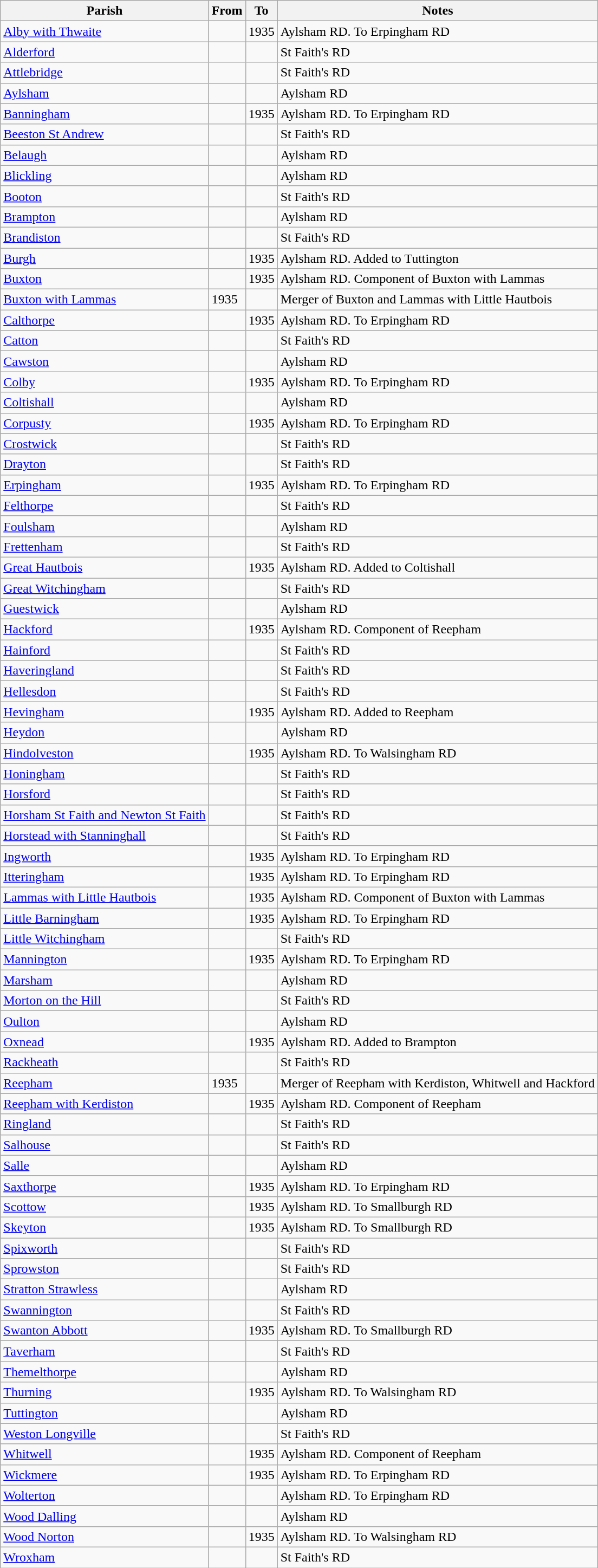<table class="wikitable">
<tr>
<th>Parish</th>
<th>From</th>
<th>To</th>
<th>Notes</th>
</tr>
<tr>
<td><a href='#'>Alby with Thwaite</a></td>
<td></td>
<td>1935</td>
<td>Aylsham RD. To Erpingham RD</td>
</tr>
<tr>
<td><a href='#'>Alderford</a></td>
<td></td>
<td></td>
<td>St Faith's RD</td>
</tr>
<tr>
<td><a href='#'>Attlebridge</a></td>
<td></td>
<td></td>
<td>St Faith's RD</td>
</tr>
<tr>
<td><a href='#'>Aylsham</a></td>
<td></td>
<td></td>
<td>Aylsham RD</td>
</tr>
<tr>
<td><a href='#'>Banningham</a></td>
<td></td>
<td>1935</td>
<td>Aylsham RD. To Erpingham RD</td>
</tr>
<tr>
<td><a href='#'>Beeston St Andrew</a></td>
<td></td>
<td></td>
<td>St Faith's RD</td>
</tr>
<tr>
<td><a href='#'>Belaugh</a></td>
<td></td>
<td></td>
<td>Aylsham RD</td>
</tr>
<tr>
<td><a href='#'>Blickling</a></td>
<td></td>
<td></td>
<td>Aylsham RD</td>
</tr>
<tr>
<td><a href='#'>Booton</a></td>
<td></td>
<td></td>
<td>St Faith's RD</td>
</tr>
<tr>
<td><a href='#'>Brampton</a></td>
<td></td>
<td></td>
<td>Aylsham RD</td>
</tr>
<tr>
<td><a href='#'>Brandiston</a></td>
<td></td>
<td></td>
<td>St Faith's RD</td>
</tr>
<tr>
<td><a href='#'>Burgh</a></td>
<td></td>
<td>1935</td>
<td>Aylsham RD. Added to Tuttington</td>
</tr>
<tr>
<td><a href='#'>Buxton</a></td>
<td></td>
<td>1935</td>
<td>Aylsham RD. Component of Buxton with Lammas</td>
</tr>
<tr>
<td><a href='#'>Buxton with Lammas</a></td>
<td>1935</td>
<td></td>
<td>Merger of Buxton and Lammas with Little Hautbois</td>
</tr>
<tr>
<td><a href='#'>Calthorpe</a></td>
<td></td>
<td>1935</td>
<td>Aylsham RD. To Erpingham RD</td>
</tr>
<tr>
<td><a href='#'>Catton</a></td>
<td></td>
<td></td>
<td>St Faith's RD</td>
</tr>
<tr>
<td><a href='#'>Cawston</a></td>
<td></td>
<td></td>
<td>Aylsham RD</td>
</tr>
<tr>
<td><a href='#'>Colby</a></td>
<td></td>
<td>1935</td>
<td>Aylsham RD. To Erpingham RD</td>
</tr>
<tr>
<td><a href='#'>Coltishall</a></td>
<td></td>
<td></td>
<td>Aylsham RD</td>
</tr>
<tr>
<td><a href='#'>Corpusty</a></td>
<td></td>
<td>1935</td>
<td>Aylsham RD. To Erpingham RD</td>
</tr>
<tr>
<td><a href='#'>Crostwick</a></td>
<td></td>
<td></td>
<td>St Faith's RD</td>
</tr>
<tr>
<td><a href='#'>Drayton</a></td>
<td></td>
<td></td>
<td>St Faith's RD</td>
</tr>
<tr>
<td><a href='#'>Erpingham</a></td>
<td></td>
<td>1935</td>
<td>Aylsham RD. To Erpingham RD</td>
</tr>
<tr>
<td><a href='#'>Felthorpe</a></td>
<td></td>
<td></td>
<td>St Faith's RD</td>
</tr>
<tr>
<td><a href='#'>Foulsham</a></td>
<td></td>
<td></td>
<td>Aylsham RD</td>
</tr>
<tr>
<td><a href='#'>Frettenham</a></td>
<td></td>
<td></td>
<td>St Faith's RD</td>
</tr>
<tr>
<td><a href='#'>Great Hautbois</a></td>
<td></td>
<td>1935</td>
<td>Aylsham RD. Added to Coltishall</td>
</tr>
<tr>
<td><a href='#'>Great Witchingham</a></td>
<td></td>
<td></td>
<td>St Faith's RD</td>
</tr>
<tr>
<td><a href='#'>Guestwick</a></td>
<td></td>
<td></td>
<td>Aylsham RD</td>
</tr>
<tr>
<td><a href='#'>Hackford</a></td>
<td></td>
<td>1935</td>
<td>Aylsham RD. Component of Reepham</td>
</tr>
<tr>
<td><a href='#'>Hainford</a></td>
<td></td>
<td></td>
<td>St Faith's RD</td>
</tr>
<tr>
<td><a href='#'>Haveringland</a></td>
<td></td>
<td></td>
<td>St Faith's RD</td>
</tr>
<tr>
<td><a href='#'>Hellesdon</a></td>
<td></td>
<td></td>
<td>St Faith's RD</td>
</tr>
<tr>
<td><a href='#'>Hevingham</a></td>
<td></td>
<td>1935</td>
<td>Aylsham RD. Added to Reepham</td>
</tr>
<tr>
<td><a href='#'>Heydon</a></td>
<td></td>
<td></td>
<td>Aylsham RD</td>
</tr>
<tr>
<td><a href='#'>Hindolveston</a></td>
<td></td>
<td>1935</td>
<td>Aylsham RD. To Walsingham RD</td>
</tr>
<tr>
<td><a href='#'>Honingham</a></td>
<td></td>
<td></td>
<td>St Faith's RD</td>
</tr>
<tr>
<td><a href='#'>Horsford</a></td>
<td></td>
<td></td>
<td>St Faith's RD</td>
</tr>
<tr>
<td><a href='#'>Horsham St Faith and Newton St Faith</a></td>
<td></td>
<td></td>
<td>St Faith's RD</td>
</tr>
<tr>
<td><a href='#'>Horstead with Stanninghall</a></td>
<td></td>
<td></td>
<td>St Faith's RD</td>
</tr>
<tr>
<td><a href='#'>Ingworth</a></td>
<td></td>
<td>1935</td>
<td>Aylsham RD. To Erpingham RD</td>
</tr>
<tr>
<td><a href='#'>Itteringham</a></td>
<td></td>
<td>1935</td>
<td>Aylsham RD. To Erpingham RD</td>
</tr>
<tr>
<td><a href='#'>Lammas with Little Hautbois</a></td>
<td></td>
<td>1935</td>
<td>Aylsham RD. Component of Buxton with Lammas</td>
</tr>
<tr>
<td><a href='#'>Little Barningham</a></td>
<td></td>
<td>1935</td>
<td>Aylsham RD. To Erpingham RD</td>
</tr>
<tr>
<td><a href='#'>Little Witchingham</a></td>
<td></td>
<td></td>
<td>St Faith's RD</td>
</tr>
<tr>
<td><a href='#'>Mannington</a></td>
<td></td>
<td>1935</td>
<td>Aylsham RD. To Erpingham RD</td>
</tr>
<tr>
<td><a href='#'>Marsham</a></td>
<td></td>
<td></td>
<td>Aylsham RD</td>
</tr>
<tr>
<td><a href='#'>Morton on the Hill</a></td>
<td></td>
<td></td>
<td>St Faith's RD</td>
</tr>
<tr>
<td><a href='#'>Oulton</a></td>
<td></td>
<td></td>
<td>Aylsham RD</td>
</tr>
<tr>
<td><a href='#'>Oxnead</a></td>
<td></td>
<td>1935</td>
<td>Aylsham RD. Added to Brampton</td>
</tr>
<tr>
<td><a href='#'>Rackheath</a></td>
<td></td>
<td></td>
<td>St Faith's RD</td>
</tr>
<tr>
<td><a href='#'>Reepham</a></td>
<td>1935</td>
<td></td>
<td>Merger of Reepham with Kerdiston, Whitwell and Hackford</td>
</tr>
<tr>
<td><a href='#'>Reepham with Kerdiston</a></td>
<td></td>
<td>1935</td>
<td>Aylsham RD. Component of Reepham</td>
</tr>
<tr>
<td><a href='#'>Ringland</a></td>
<td></td>
<td></td>
<td>St Faith's RD</td>
</tr>
<tr>
<td><a href='#'>Salhouse</a></td>
<td></td>
<td></td>
<td>St Faith's RD</td>
</tr>
<tr>
<td><a href='#'>Salle</a></td>
<td></td>
<td></td>
<td>Aylsham RD</td>
</tr>
<tr>
<td><a href='#'>Saxthorpe</a></td>
<td></td>
<td>1935</td>
<td>Aylsham RD. To Erpingham RD</td>
</tr>
<tr>
<td><a href='#'>Scottow</a></td>
<td></td>
<td>1935</td>
<td>Aylsham RD. To Smallburgh RD</td>
</tr>
<tr>
<td><a href='#'>Skeyton</a></td>
<td></td>
<td>1935</td>
<td>Aylsham RD. To Smallburgh RD</td>
</tr>
<tr>
<td><a href='#'>Spixworth</a></td>
<td></td>
<td></td>
<td>St Faith's RD</td>
</tr>
<tr>
<td><a href='#'>Sprowston</a></td>
<td></td>
<td></td>
<td>St Faith's RD</td>
</tr>
<tr>
<td><a href='#'>Stratton Strawless</a></td>
<td></td>
<td></td>
<td>Aylsham RD</td>
</tr>
<tr>
<td><a href='#'>Swannington</a></td>
<td></td>
<td></td>
<td>St Faith's RD</td>
</tr>
<tr>
<td><a href='#'>Swanton Abbott</a></td>
<td></td>
<td>1935</td>
<td>Aylsham RD. To Smallburgh RD</td>
</tr>
<tr>
<td><a href='#'>Taverham</a></td>
<td></td>
<td></td>
<td>St Faith's RD</td>
</tr>
<tr>
<td><a href='#'>Themelthorpe</a></td>
<td></td>
<td></td>
<td>Aylsham RD</td>
</tr>
<tr>
<td><a href='#'>Thurning</a></td>
<td></td>
<td>1935</td>
<td>Aylsham RD. To Walsingham RD</td>
</tr>
<tr>
<td><a href='#'>Tuttington</a></td>
<td></td>
<td></td>
<td>Aylsham RD</td>
</tr>
<tr>
<td><a href='#'>Weston Longville</a></td>
<td></td>
<td></td>
<td>St Faith's RD</td>
</tr>
<tr>
<td><a href='#'>Whitwell</a></td>
<td></td>
<td>1935</td>
<td>Aylsham RD. Component of Reepham</td>
</tr>
<tr>
<td><a href='#'>Wickmere</a></td>
<td></td>
<td>1935</td>
<td>Aylsham RD. To Erpingham RD</td>
</tr>
<tr>
<td><a href='#'>Wolterton</a></td>
<td></td>
<td></td>
<td>Aylsham RD. To Erpingham RD</td>
</tr>
<tr>
<td><a href='#'>Wood Dalling</a></td>
<td></td>
<td></td>
<td>Aylsham RD</td>
</tr>
<tr>
<td><a href='#'>Wood Norton</a></td>
<td></td>
<td>1935</td>
<td>Aylsham RD. To Walsingham RD</td>
</tr>
<tr>
<td><a href='#'>Wroxham</a></td>
<td></td>
<td></td>
<td>St Faith's RD</td>
</tr>
</table>
